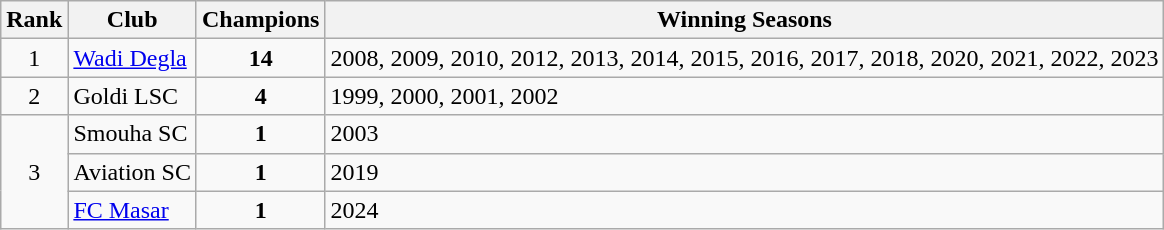<table class="wikitable">
<tr>
<th>Rank</th>
<th>Club</th>
<th>Champions</th>
<th>Winning Seasons</th>
</tr>
<tr>
<td align=center>1</td>
<td><a href='#'>Wadi Degla</a></td>
<td align=center><strong>14</strong></td>
<td>2008, 2009, 2010, 2012, 2013, 2014, 2015, 2016, 2017, 2018, 2020, 2021, 2022, 2023</td>
</tr>
<tr>
<td align=center>2</td>
<td>Goldi LSC</td>
<td align=center><strong>4</strong></td>
<td>1999, 2000, 2001, 2002</td>
</tr>
<tr>
<td align=center rowspan=4>3</td>
<td>Smouha SC</td>
<td align=center><strong>1</strong></td>
<td>2003</td>
</tr>
<tr>
<td>Aviation SC</td>
<td align=center><strong>1</strong></td>
<td>2019</td>
</tr>
<tr>
<td><a href='#'>FC Masar</a></td>
<td align=center><strong>1</strong></td>
<td>2024</td>
</tr>
</table>
